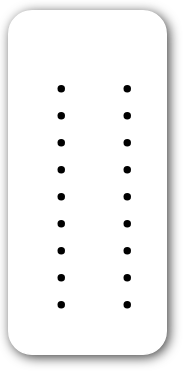<table style=" border-radius:1em; box-shadow: 0.1em 0.1em 0.5em rgba(0,0,0,0.75); background-color: white; border: 1px solid white; margin:10px 0px; padding: 5px;">
<tr style="vertical-align:top;">
<td><br><ul><li></li><li></li><li></li><li></li><li></li><li></li><li></li><li></li><li></li></ul></td>
<td valign="top"><br><ul><li></li><li></li><li></li><li></li><li></li><li></li><li></li><li></li><li></li></ul></td>
<td></td>
</tr>
</table>
